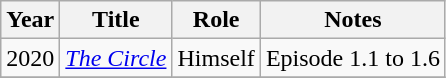<table class="wikitable sortable">
<tr>
<th>Year</th>
<th>Title</th>
<th>Role</th>
<th class="unsortable">Notes</th>
</tr>
<tr>
<td>2020</td>
<td><em><a href='#'>The Circle</a></em></td>
<td>Himself</td>
<td>Episode 1.1 to 1.6</td>
</tr>
<tr>
</tr>
</table>
